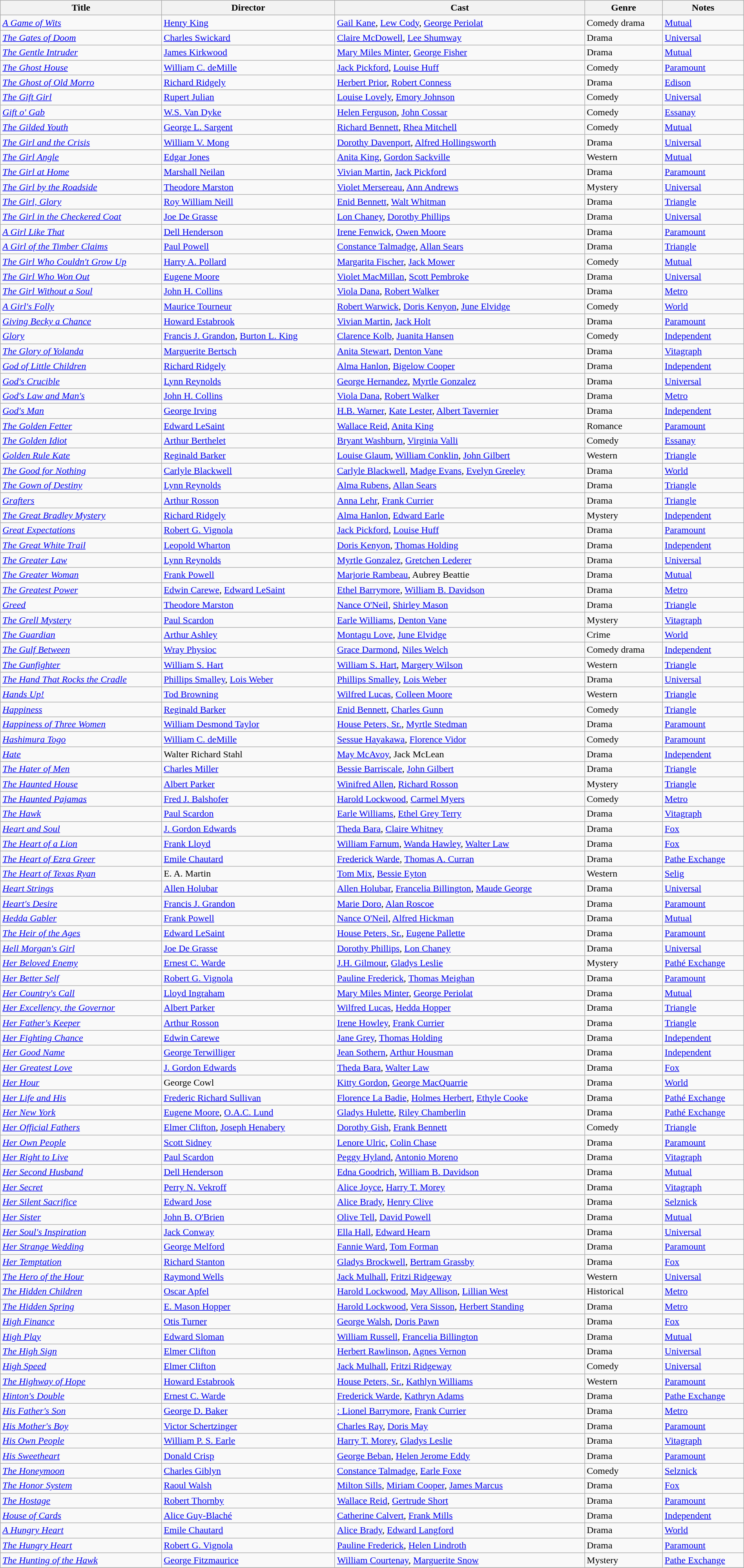<table class="wikitable" width= "100%">
<tr>
<th>Title</th>
<th>Director</th>
<th>Cast</th>
<th>Genre</th>
<th>Notes</th>
</tr>
<tr>
<td><em><a href='#'>A Game of Wits</a></em></td>
<td><a href='#'>Henry King</a></td>
<td><a href='#'>Gail Kane</a>, <a href='#'>Lew Cody</a>, <a href='#'>George Periolat</a></td>
<td>Comedy drama</td>
<td><a href='#'>Mutual</a></td>
</tr>
<tr>
<td><em><a href='#'>The Gates of Doom</a></em></td>
<td><a href='#'>Charles Swickard</a></td>
<td><a href='#'>Claire McDowell</a>, <a href='#'>Lee Shumway</a></td>
<td>Drama</td>
<td><a href='#'>Universal</a></td>
</tr>
<tr>
<td><em><a href='#'>The Gentle Intruder</a></em></td>
<td><a href='#'>James Kirkwood</a></td>
<td><a href='#'>Mary Miles Minter</a>, <a href='#'>George Fisher</a></td>
<td>Drama</td>
<td><a href='#'>Mutual</a></td>
</tr>
<tr>
<td><em><a href='#'>The Ghost House</a></em></td>
<td><a href='#'>William C. deMille</a></td>
<td><a href='#'>Jack Pickford</a>, <a href='#'>Louise Huff</a></td>
<td>Comedy</td>
<td><a href='#'>Paramount</a></td>
</tr>
<tr>
<td><em><a href='#'>The Ghost of Old Morro</a></em></td>
<td><a href='#'>Richard Ridgely</a></td>
<td><a href='#'>Herbert Prior</a>, <a href='#'>Robert Conness</a></td>
<td>Drama</td>
<td><a href='#'>Edison</a></td>
</tr>
<tr>
<td><em><a href='#'>The Gift Girl</a></em></td>
<td><a href='#'>Rupert Julian</a></td>
<td><a href='#'>Louise Lovely</a>, <a href='#'>Emory Johnson</a></td>
<td>Comedy</td>
<td><a href='#'>Universal</a></td>
</tr>
<tr>
<td><em><a href='#'>Gift o' Gab</a></em></td>
<td><a href='#'>W.S. Van Dyke</a></td>
<td><a href='#'>Helen Ferguson</a>, <a href='#'>John Cossar</a></td>
<td>Comedy</td>
<td><a href='#'>Essanay</a></td>
</tr>
<tr>
<td><em><a href='#'>The Gilded Youth</a></em></td>
<td><a href='#'>George L. Sargent</a></td>
<td><a href='#'>Richard Bennett</a>, <a href='#'>Rhea Mitchell</a></td>
<td>Comedy</td>
<td><a href='#'>Mutual</a></td>
</tr>
<tr>
<td><em><a href='#'>The Girl and the Crisis</a></em></td>
<td><a href='#'>William V. Mong</a></td>
<td><a href='#'>Dorothy Davenport</a>, <a href='#'>Alfred Hollingsworth</a></td>
<td>Drama</td>
<td><a href='#'>Universal</a></td>
</tr>
<tr>
<td><em><a href='#'>The Girl Angle</a></em></td>
<td><a href='#'>Edgar Jones</a></td>
<td><a href='#'>Anita King</a>, <a href='#'>Gordon Sackville</a></td>
<td>Western</td>
<td><a href='#'>Mutual</a></td>
</tr>
<tr>
<td><em><a href='#'>The Girl at Home</a></em></td>
<td><a href='#'>Marshall Neilan</a></td>
<td><a href='#'>Vivian Martin</a>, <a href='#'>Jack Pickford</a></td>
<td>Drama</td>
<td><a href='#'>Paramount</a></td>
</tr>
<tr>
<td><em><a href='#'>The Girl by the Roadside</a></em></td>
<td><a href='#'>Theodore Marston</a></td>
<td><a href='#'>Violet Mersereau</a>, <a href='#'>Ann Andrews</a></td>
<td>Mystery</td>
<td><a href='#'>Universal</a></td>
</tr>
<tr>
<td><em><a href='#'>The Girl, Glory</a></em></td>
<td><a href='#'>Roy William Neill</a></td>
<td><a href='#'>Enid Bennett</a>, <a href='#'>Walt Whitman</a></td>
<td>Drama</td>
<td><a href='#'>Triangle</a></td>
</tr>
<tr>
<td><em><a href='#'>The Girl in the Checkered Coat</a></em></td>
<td><a href='#'>Joe De Grasse</a></td>
<td><a href='#'>Lon Chaney</a>, <a href='#'>Dorothy Phillips</a></td>
<td>Drama</td>
<td><a href='#'>Universal</a></td>
</tr>
<tr>
<td><em><a href='#'>A Girl Like That</a></em></td>
<td><a href='#'>Dell Henderson</a></td>
<td><a href='#'>Irene Fenwick</a>, <a href='#'>Owen Moore</a></td>
<td>Drama</td>
<td><a href='#'>Paramount</a></td>
</tr>
<tr>
<td><em><a href='#'>A Girl of the Timber Claims </a></em></td>
<td><a href='#'>Paul Powell</a></td>
<td><a href='#'>Constance Talmadge</a>, <a href='#'>Allan Sears</a></td>
<td>Drama</td>
<td><a href='#'>Triangle</a></td>
</tr>
<tr>
<td><em><a href='#'>The Girl Who Couldn't Grow Up</a></em></td>
<td><a href='#'>Harry A. Pollard</a></td>
<td><a href='#'>Margarita Fischer</a>, <a href='#'>Jack Mower</a></td>
<td>Comedy</td>
<td><a href='#'>Mutual</a></td>
</tr>
<tr>
<td><em><a href='#'>The Girl Who Won Out</a></em></td>
<td><a href='#'>Eugene Moore</a></td>
<td><a href='#'>Violet MacMillan</a>, <a href='#'>Scott Pembroke</a></td>
<td>Drama</td>
<td><a href='#'>Universal</a></td>
</tr>
<tr>
<td><em><a href='#'>The Girl Without a Soul</a></em></td>
<td><a href='#'>John H. Collins</a></td>
<td><a href='#'>Viola Dana</a>, <a href='#'>Robert Walker</a></td>
<td>Drama</td>
<td><a href='#'>Metro</a></td>
</tr>
<tr>
<td><em><a href='#'>A Girl's Folly</a></em></td>
<td><a href='#'>Maurice Tourneur</a></td>
<td><a href='#'>Robert Warwick</a>, <a href='#'>Doris Kenyon</a>, <a href='#'>June Elvidge</a></td>
<td>Comedy</td>
<td><a href='#'>World</a></td>
</tr>
<tr>
<td><em><a href='#'>Giving Becky a Chance</a></em></td>
<td><a href='#'>Howard Estabrook</a></td>
<td><a href='#'>Vivian Martin</a>, <a href='#'>Jack Holt</a></td>
<td>Drama</td>
<td><a href='#'>Paramount</a></td>
</tr>
<tr>
<td><em><a href='#'>Glory</a></em></td>
<td><a href='#'>Francis J. Grandon</a>, <a href='#'>Burton L. King</a></td>
<td><a href='#'>Clarence Kolb</a>, <a href='#'>Juanita Hansen</a></td>
<td>Comedy</td>
<td><a href='#'>Independent</a></td>
</tr>
<tr>
<td><em><a href='#'>The Glory of Yolanda</a></em></td>
<td><a href='#'>Marguerite Bertsch</a></td>
<td><a href='#'>Anita Stewart</a>, <a href='#'>Denton Vane</a></td>
<td>Drama</td>
<td><a href='#'>Vitagraph</a></td>
</tr>
<tr>
<td><em><a href='#'>God of Little Children</a></em></td>
<td><a href='#'>Richard Ridgely</a></td>
<td><a href='#'>Alma Hanlon</a>, <a href='#'>Bigelow Cooper</a></td>
<td>Drama</td>
<td><a href='#'>Independent</a></td>
</tr>
<tr>
<td><em><a href='#'>God's Crucible</a></em></td>
<td><a href='#'>Lynn Reynolds</a></td>
<td><a href='#'>George Hernandez</a>, <a href='#'>Myrtle Gonzalez</a></td>
<td>Drama</td>
<td><a href='#'>Universal</a></td>
</tr>
<tr>
<td><em><a href='#'>God's Law and Man's</a></em></td>
<td><a href='#'>John H. Collins</a></td>
<td><a href='#'>Viola Dana</a>, <a href='#'>Robert Walker</a></td>
<td>Drama</td>
<td><a href='#'>Metro</a></td>
</tr>
<tr>
<td><em><a href='#'>God's Man</a></em></td>
<td><a href='#'>George Irving</a></td>
<td><a href='#'>H.B. Warner</a>, <a href='#'>Kate Lester</a>, <a href='#'>Albert Tavernier</a></td>
<td>Drama</td>
<td><a href='#'>Independent</a></td>
</tr>
<tr>
<td><em><a href='#'>The Golden Fetter</a></em></td>
<td><a href='#'>Edward LeSaint</a></td>
<td><a href='#'>Wallace Reid</a>, <a href='#'>Anita King</a></td>
<td>Romance</td>
<td><a href='#'>Paramount</a></td>
</tr>
<tr>
<td><em><a href='#'>The Golden Idiot</a></em></td>
<td><a href='#'>Arthur Berthelet</a></td>
<td><a href='#'>Bryant Washburn</a>, <a href='#'>Virginia Valli</a></td>
<td>Comedy</td>
<td><a href='#'>Essanay</a></td>
</tr>
<tr>
<td><em><a href='#'>Golden Rule Kate</a></em></td>
<td><a href='#'>Reginald Barker</a></td>
<td><a href='#'>Louise Glaum</a>, <a href='#'>William Conklin</a>, <a href='#'>John Gilbert</a></td>
<td>Western</td>
<td><a href='#'>Triangle</a></td>
</tr>
<tr>
<td><em><a href='#'>The Good for Nothing</a></em></td>
<td><a href='#'>Carlyle Blackwell</a></td>
<td><a href='#'>Carlyle Blackwell</a>, <a href='#'>Madge Evans</a>, <a href='#'>Evelyn Greeley</a></td>
<td>Drama</td>
<td><a href='#'>World</a></td>
</tr>
<tr>
<td><em><a href='#'>The Gown of Destiny</a></em></td>
<td><a href='#'>Lynn Reynolds</a></td>
<td><a href='#'>Alma Rubens</a>, <a href='#'>Allan Sears</a></td>
<td>Drama</td>
<td><a href='#'>Triangle</a></td>
</tr>
<tr>
<td><em><a href='#'>Grafters</a></em></td>
<td><a href='#'>Arthur Rosson</a></td>
<td><a href='#'>Anna Lehr</a>, <a href='#'>Frank Currier</a></td>
<td>Drama</td>
<td><a href='#'>Triangle</a></td>
</tr>
<tr>
<td><em><a href='#'>The Great Bradley Mystery</a></em></td>
<td><a href='#'>Richard Ridgely</a></td>
<td><a href='#'>Alma Hanlon</a>, <a href='#'>Edward Earle</a></td>
<td>Mystery</td>
<td><a href='#'>Independent</a></td>
</tr>
<tr>
<td><em><a href='#'>Great Expectations</a></em></td>
<td><a href='#'>Robert G. Vignola</a></td>
<td><a href='#'>Jack Pickford</a>, <a href='#'>Louise Huff</a></td>
<td>Drama</td>
<td><a href='#'>Paramount</a></td>
</tr>
<tr>
<td><em><a href='#'>The Great White Trail</a></em></td>
<td><a href='#'>Leopold Wharton</a></td>
<td><a href='#'>Doris Kenyon</a>, <a href='#'>Thomas Holding</a></td>
<td>Drama</td>
<td><a href='#'>Independent</a></td>
</tr>
<tr>
<td><em><a href='#'>The Greater Law</a></em></td>
<td><a href='#'>Lynn Reynolds</a></td>
<td><a href='#'>Myrtle Gonzalez</a>, <a href='#'>Gretchen Lederer</a></td>
<td>Drama</td>
<td><a href='#'>Universal</a></td>
</tr>
<tr>
<td><em><a href='#'>The Greater Woman</a></em></td>
<td><a href='#'>Frank Powell</a></td>
<td><a href='#'>Marjorie Rambeau</a>, Aubrey Beattie</td>
<td>Drama</td>
<td><a href='#'>Mutual</a></td>
</tr>
<tr>
<td><em><a href='#'>The Greatest Power</a></em></td>
<td><a href='#'>Edwin Carewe</a>, <a href='#'>Edward LeSaint</a></td>
<td><a href='#'>Ethel Barrymore</a>, <a href='#'>William B. Davidson</a></td>
<td>Drama</td>
<td><a href='#'>Metro</a></td>
</tr>
<tr>
<td><em><a href='#'>Greed</a></em></td>
<td><a href='#'>Theodore Marston</a></td>
<td><a href='#'>Nance O'Neil</a>, <a href='#'>Shirley Mason</a></td>
<td>Drama</td>
<td><a href='#'>Triangle</a></td>
</tr>
<tr>
<td><em><a href='#'>The Grell Mystery</a></em></td>
<td><a href='#'>Paul Scardon</a></td>
<td><a href='#'>Earle Williams</a>, <a href='#'>Denton Vane</a></td>
<td>Mystery</td>
<td><a href='#'>Vitagraph</a></td>
</tr>
<tr>
<td><em><a href='#'>The Guardian</a></em></td>
<td><a href='#'>Arthur Ashley</a></td>
<td><a href='#'>Montagu Love</a>, <a href='#'>June Elvidge</a></td>
<td>Crime</td>
<td><a href='#'>World</a></td>
</tr>
<tr>
<td><em><a href='#'>The Gulf Between</a></em></td>
<td><a href='#'>Wray Physioc</a></td>
<td><a href='#'>Grace Darmond</a>, <a href='#'>Niles Welch</a></td>
<td>Comedy drama</td>
<td><a href='#'>Independent</a></td>
</tr>
<tr>
<td><em><a href='#'>The Gunfighter</a></em></td>
<td><a href='#'>William S. Hart</a></td>
<td><a href='#'>William S. Hart</a>, <a href='#'>Margery Wilson</a></td>
<td>Western</td>
<td><a href='#'>Triangle</a></td>
</tr>
<tr>
<td><em><a href='#'>The Hand That Rocks the Cradle</a></em></td>
<td><a href='#'>Phillips Smalley</a>, <a href='#'>Lois Weber</a></td>
<td><a href='#'>Phillips Smalley</a>, <a href='#'>Lois Weber</a></td>
<td>Drama</td>
<td><a href='#'>Universal</a></td>
</tr>
<tr>
<td><em><a href='#'>Hands Up!</a></em></td>
<td><a href='#'>Tod Browning</a></td>
<td><a href='#'>Wilfred Lucas</a>, <a href='#'>Colleen Moore</a></td>
<td>Western</td>
<td><a href='#'>Triangle</a></td>
</tr>
<tr>
<td><em><a href='#'>Happiness</a></em></td>
<td><a href='#'>Reginald Barker</a></td>
<td><a href='#'>Enid Bennett</a>, <a href='#'>Charles Gunn</a></td>
<td>Comedy</td>
<td><a href='#'>Triangle</a></td>
</tr>
<tr>
<td><em><a href='#'>Happiness of Three Women</a></em></td>
<td><a href='#'>William Desmond Taylor</a></td>
<td><a href='#'>House Peters, Sr.</a>, <a href='#'>Myrtle Stedman</a></td>
<td>Drama</td>
<td><a href='#'>Paramount</a></td>
</tr>
<tr>
<td><em><a href='#'>Hashimura Togo</a></em></td>
<td><a href='#'>William C. deMille</a></td>
<td><a href='#'>Sessue Hayakawa</a>, <a href='#'>Florence Vidor</a></td>
<td>Comedy</td>
<td><a href='#'>Paramount</a></td>
</tr>
<tr>
<td><em><a href='#'>Hate</a></em></td>
<td>Walter Richard Stahl</td>
<td><a href='#'>May McAvoy</a>, Jack McLean</td>
<td>Drama</td>
<td><a href='#'>Independent</a></td>
</tr>
<tr>
<td><em><a href='#'>The Hater of Men</a></em></td>
<td><a href='#'>Charles Miller</a></td>
<td><a href='#'>Bessie Barriscale</a>, <a href='#'>John Gilbert</a></td>
<td>Drama</td>
<td><a href='#'>Triangle</a></td>
</tr>
<tr>
<td><em><a href='#'>The Haunted House</a></em></td>
<td><a href='#'>Albert Parker</a></td>
<td><a href='#'>Winifred Allen</a>, <a href='#'>Richard Rosson</a></td>
<td>Mystery</td>
<td><a href='#'>Triangle</a></td>
</tr>
<tr>
<td><em><a href='#'>The Haunted Pajamas</a></em></td>
<td><a href='#'>Fred J. Balshofer</a></td>
<td><a href='#'>Harold Lockwood</a>, <a href='#'>Carmel Myers</a></td>
<td>Comedy</td>
<td><a href='#'>Metro</a></td>
</tr>
<tr>
<td><em><a href='#'>The Hawk</a></em></td>
<td><a href='#'>Paul Scardon</a></td>
<td><a href='#'>Earle Williams</a>, <a href='#'>Ethel Grey Terry</a></td>
<td>Drama</td>
<td><a href='#'>Vitagraph</a></td>
</tr>
<tr>
<td><em><a href='#'>Heart and Soul</a></em></td>
<td><a href='#'>J. Gordon Edwards</a></td>
<td><a href='#'>Theda Bara</a>, <a href='#'>Claire Whitney</a></td>
<td>Drama</td>
<td><a href='#'>Fox</a></td>
</tr>
<tr>
<td><em><a href='#'>The Heart of a Lion</a></em></td>
<td><a href='#'>Frank Lloyd</a></td>
<td><a href='#'>William Farnum</a>, <a href='#'>Wanda Hawley</a>, <a href='#'>Walter Law</a></td>
<td>Drama</td>
<td><a href='#'>Fox</a></td>
</tr>
<tr>
<td><em><a href='#'>The Heart of Ezra Greer</a></em></td>
<td><a href='#'>Emile Chautard</a></td>
<td><a href='#'>Frederick Warde</a>, <a href='#'>Thomas A. Curran</a></td>
<td>Drama</td>
<td><a href='#'>Pathe Exchange</a></td>
</tr>
<tr>
<td><em><a href='#'>The Heart of Texas Ryan</a></em></td>
<td>E. A. Martin</td>
<td><a href='#'>Tom Mix</a>, <a href='#'>Bessie Eyton</a></td>
<td>Western</td>
<td><a href='#'>Selig</a></td>
</tr>
<tr>
<td><em><a href='#'>Heart Strings</a></em></td>
<td><a href='#'>Allen Holubar</a></td>
<td><a href='#'>Allen Holubar</a>, <a href='#'>Francelia Billington</a>, <a href='#'>Maude George</a></td>
<td>Drama</td>
<td><a href='#'>Universal</a></td>
</tr>
<tr>
<td><em><a href='#'>Heart's Desire</a></em></td>
<td><a href='#'>Francis J. Grandon</a></td>
<td><a href='#'>Marie Doro</a>, <a href='#'>Alan Roscoe</a></td>
<td>Drama</td>
<td><a href='#'>Paramount</a></td>
</tr>
<tr>
<td><em><a href='#'>Hedda Gabler</a></em></td>
<td><a href='#'>Frank Powell</a></td>
<td><a href='#'>Nance O'Neil</a>, <a href='#'>Alfred Hickman</a></td>
<td>Drama</td>
<td><a href='#'>Mutual</a></td>
</tr>
<tr>
<td><em><a href='#'>The Heir of the Ages</a></em></td>
<td><a href='#'>Edward LeSaint</a></td>
<td><a href='#'>House Peters, Sr.</a>, <a href='#'>Eugene Pallette</a></td>
<td>Drama</td>
<td><a href='#'>Paramount</a></td>
</tr>
<tr>
<td><em><a href='#'>Hell Morgan's Girl</a></em></td>
<td><a href='#'>Joe De Grasse</a></td>
<td><a href='#'>Dorothy Phillips</a>, <a href='#'>Lon Chaney</a></td>
<td>Drama</td>
<td><a href='#'>Universal</a></td>
</tr>
<tr>
<td><em><a href='#'>Her Beloved Enemy</a></em></td>
<td><a href='#'>Ernest C. Warde</a></td>
<td><a href='#'>J.H. Gilmour</a>, <a href='#'>Gladys Leslie</a></td>
<td>Mystery</td>
<td><a href='#'>Pathé Exchange</a></td>
</tr>
<tr>
<td><em><a href='#'>Her Better Self</a></em></td>
<td><a href='#'>Robert G. Vignola</a></td>
<td><a href='#'>Pauline Frederick</a>, <a href='#'>Thomas Meighan</a></td>
<td>Drama</td>
<td><a href='#'>Paramount</a></td>
</tr>
<tr>
<td><em><a href='#'>Her Country's Call</a></em></td>
<td><a href='#'>Lloyd Ingraham</a></td>
<td><a href='#'>Mary Miles Minter</a>, <a href='#'>George Periolat</a></td>
<td>Drama</td>
<td><a href='#'>Mutual</a></td>
</tr>
<tr>
<td><em><a href='#'>Her Excellency, the Governor</a></em></td>
<td><a href='#'>Albert Parker</a></td>
<td><a href='#'>Wilfred Lucas</a>, <a href='#'>Hedda Hopper</a></td>
<td>Drama</td>
<td><a href='#'>Triangle</a></td>
</tr>
<tr>
<td><em><a href='#'>Her Father's Keeper</a></em></td>
<td><a href='#'>Arthur Rosson</a></td>
<td><a href='#'>Irene Howley</a>, <a href='#'>Frank Currier</a></td>
<td>Drama</td>
<td><a href='#'>Triangle</a></td>
</tr>
<tr>
<td><em><a href='#'>Her Fighting Chance</a></em></td>
<td><a href='#'>Edwin Carewe</a></td>
<td><a href='#'>Jane Grey</a>, <a href='#'>Thomas Holding</a></td>
<td>Drama</td>
<td><a href='#'>Independent</a></td>
</tr>
<tr>
<td><em><a href='#'>Her Good Name</a></em></td>
<td><a href='#'>George Terwilliger</a></td>
<td><a href='#'>Jean Sothern</a>, <a href='#'>Arthur Housman</a></td>
<td>Drama</td>
<td><a href='#'>Independent</a></td>
</tr>
<tr>
<td><em><a href='#'>Her Greatest Love</a></em></td>
<td><a href='#'>J. Gordon Edwards</a></td>
<td><a href='#'>Theda Bara</a>, <a href='#'>Walter Law</a></td>
<td>Drama</td>
<td><a href='#'>Fox</a></td>
</tr>
<tr>
<td><em><a href='#'>Her Hour</a></em></td>
<td>George Cowl</td>
<td><a href='#'>Kitty Gordon</a>, <a href='#'>George MacQuarrie</a></td>
<td>Drama</td>
<td><a href='#'>World</a></td>
</tr>
<tr>
<td><em><a href='#'>Her Life and His</a></em></td>
<td><a href='#'>Frederic Richard Sullivan</a></td>
<td><a href='#'>Florence La Badie</a>, <a href='#'>Holmes Herbert</a>, <a href='#'>Ethyle Cooke</a></td>
<td>Drama</td>
<td><a href='#'>Pathé Exchange</a></td>
</tr>
<tr>
<td><em><a href='#'>Her New York</a></em></td>
<td><a href='#'>Eugene Moore</a>, <a href='#'>O.A.C. Lund</a></td>
<td><a href='#'>Gladys Hulette</a>, <a href='#'>Riley Chamberlin</a></td>
<td>Drama</td>
<td><a href='#'>Pathé Exchange</a></td>
</tr>
<tr>
<td><em><a href='#'>Her Official Fathers</a></em></td>
<td><a href='#'>Elmer Clifton</a>, <a href='#'>Joseph Henabery</a></td>
<td><a href='#'>Dorothy Gish</a>, <a href='#'>Frank Bennett</a></td>
<td>Comedy</td>
<td><a href='#'>Triangle</a></td>
</tr>
<tr>
<td><em><a href='#'>Her Own People</a></em></td>
<td><a href='#'>Scott Sidney</a></td>
<td><a href='#'>Lenore Ulric</a>, <a href='#'>Colin Chase</a></td>
<td>Drama</td>
<td><a href='#'>Paramount</a></td>
</tr>
<tr>
<td><em><a href='#'>Her Right to Live</a></em></td>
<td><a href='#'>Paul Scardon</a></td>
<td><a href='#'>Peggy Hyland</a>, <a href='#'>Antonio Moreno</a></td>
<td>Drama</td>
<td><a href='#'>Vitagraph</a></td>
</tr>
<tr>
<td><em><a href='#'>Her Second Husband</a></em></td>
<td><a href='#'>Dell Henderson</a></td>
<td><a href='#'>Edna Goodrich</a>, <a href='#'>William B. Davidson</a></td>
<td>Drama</td>
<td><a href='#'>Mutual</a></td>
</tr>
<tr>
<td><em><a href='#'>Her Secret</a></em></td>
<td><a href='#'>Perry N. Vekroff</a></td>
<td><a href='#'>Alice Joyce</a>, <a href='#'>Harry T. Morey</a></td>
<td>Drama</td>
<td><a href='#'>Vitagraph</a></td>
</tr>
<tr>
<td><em><a href='#'>Her Silent Sacrifice</a></em></td>
<td><a href='#'>Edward Jose</a></td>
<td><a href='#'>Alice Brady</a>, <a href='#'>Henry Clive</a></td>
<td>Drama</td>
<td><a href='#'>Selznick</a></td>
</tr>
<tr>
<td><em><a href='#'>Her Sister</a></em></td>
<td><a href='#'>John B. O'Brien</a></td>
<td><a href='#'>Olive Tell</a>, <a href='#'>David Powell</a></td>
<td>Drama</td>
<td><a href='#'>Mutual</a></td>
</tr>
<tr>
<td><em><a href='#'>Her Soul's Inspiration</a></em></td>
<td><a href='#'>Jack Conway</a></td>
<td><a href='#'>Ella Hall</a>, <a href='#'>Edward Hearn</a></td>
<td>Drama</td>
<td><a href='#'>Universal</a></td>
</tr>
<tr>
<td><em><a href='#'>Her Strange Wedding</a></em></td>
<td><a href='#'>George Melford</a></td>
<td><a href='#'>Fannie Ward</a>, <a href='#'>Tom Forman</a></td>
<td>Drama</td>
<td><a href='#'>Paramount</a></td>
</tr>
<tr>
<td><em><a href='#'>Her Temptation</a></em></td>
<td><a href='#'>Richard Stanton</a></td>
<td><a href='#'>Gladys Brockwell</a>, <a href='#'>Bertram Grassby</a></td>
<td>Drama</td>
<td><a href='#'>Fox</a></td>
</tr>
<tr>
<td><em><a href='#'>The Hero of the Hour</a></em></td>
<td><a href='#'>Raymond Wells</a></td>
<td><a href='#'>Jack Mulhall</a>, <a href='#'>Fritzi Ridgeway</a></td>
<td>Western</td>
<td><a href='#'>Universal</a></td>
</tr>
<tr>
<td><em><a href='#'>The Hidden Children</a></em></td>
<td><a href='#'>Oscar Apfel</a></td>
<td><a href='#'>Harold Lockwood</a>, <a href='#'>May Allison</a>, <a href='#'>Lillian West</a></td>
<td>Historical</td>
<td><a href='#'>Metro</a></td>
</tr>
<tr>
<td><em><a href='#'>The Hidden Spring</a></em></td>
<td><a href='#'>E. Mason Hopper</a></td>
<td><a href='#'>Harold Lockwood</a>, <a href='#'>Vera Sisson</a>, <a href='#'>Herbert Standing</a></td>
<td>Drama</td>
<td><a href='#'>Metro</a></td>
</tr>
<tr>
<td><em><a href='#'>High Finance</a></em></td>
<td><a href='#'>Otis Turner</a></td>
<td><a href='#'>George Walsh</a>, <a href='#'>Doris Pawn</a></td>
<td>Drama</td>
<td><a href='#'>Fox</a></td>
</tr>
<tr>
<td><em><a href='#'>High Play</a></em></td>
<td><a href='#'>Edward Sloman</a></td>
<td><a href='#'>William Russell</a>, <a href='#'>Francelia Billington</a></td>
<td>Drama</td>
<td><a href='#'>Mutual</a></td>
</tr>
<tr>
<td><em><a href='#'>The High Sign</a></em></td>
<td><a href='#'>Elmer Clifton</a></td>
<td><a href='#'>Herbert Rawlinson</a>, <a href='#'>Agnes Vernon</a></td>
<td>Drama</td>
<td><a href='#'>Universal</a></td>
</tr>
<tr>
<td><em><a href='#'>High Speed</a></em></td>
<td><a href='#'>Elmer Clifton</a></td>
<td><a href='#'>Jack Mulhall</a>, <a href='#'>Fritzi Ridgeway</a></td>
<td>Comedy</td>
<td><a href='#'>Universal</a></td>
</tr>
<tr>
<td><em><a href='#'>The Highway of Hope</a></em></td>
<td><a href='#'>Howard Estabrook</a></td>
<td><a href='#'>House Peters, Sr.</a>, <a href='#'>Kathlyn Williams</a></td>
<td>Western</td>
<td><a href='#'>Paramount</a></td>
</tr>
<tr>
<td><em><a href='#'>Hinton's Double</a></em></td>
<td><a href='#'>Ernest C. Warde</a></td>
<td><a href='#'>Frederick Warde</a>, <a href='#'>Kathryn Adams</a></td>
<td>Drama</td>
<td><a href='#'>Pathe Exchange</a></td>
</tr>
<tr>
<td><em><a href='#'>His Father's Son</a></em></td>
<td><a href='#'>George D. Baker</a></td>
<td><a href='#'>: Lionel Barrymore</a>, <a href='#'>Frank Currier</a></td>
<td>Drama</td>
<td><a href='#'>Metro</a></td>
</tr>
<tr>
<td><em><a href='#'>His Mother's Boy</a></em></td>
<td><a href='#'>Victor Schertzinger</a></td>
<td><a href='#'>Charles Ray</a>, <a href='#'>Doris May</a></td>
<td>Drama</td>
<td><a href='#'>Paramount</a></td>
</tr>
<tr>
<td><em><a href='#'>His Own People</a></em></td>
<td><a href='#'>William P. S. Earle</a></td>
<td><a href='#'>Harry T. Morey</a>, <a href='#'>Gladys Leslie</a></td>
<td>Drama</td>
<td><a href='#'>Vitagraph</a></td>
</tr>
<tr>
<td><em><a href='#'>His Sweetheart</a></em></td>
<td><a href='#'>Donald Crisp</a></td>
<td><a href='#'>George Beban</a>, <a href='#'>Helen Jerome Eddy</a></td>
<td>Drama</td>
<td><a href='#'>Paramount</a></td>
</tr>
<tr>
<td><em><a href='#'>The Honeymoon</a></em></td>
<td><a href='#'>Charles Giblyn</a></td>
<td><a href='#'>Constance Talmadge</a>, <a href='#'>Earle Foxe</a></td>
<td>Comedy</td>
<td><a href='#'>Selznick</a></td>
</tr>
<tr>
<td><em><a href='#'>The Honor System</a></em></td>
<td><a href='#'>Raoul Walsh</a></td>
<td><a href='#'>Milton Sills</a>, <a href='#'>Miriam Cooper</a>, <a href='#'>James Marcus</a></td>
<td>Drama</td>
<td><a href='#'>Fox</a></td>
</tr>
<tr>
<td><em><a href='#'>The Hostage</a></em></td>
<td><a href='#'>Robert Thornby</a></td>
<td><a href='#'>Wallace Reid</a>, <a href='#'>Gertrude Short</a></td>
<td>Drama</td>
<td><a href='#'>Paramount</a></td>
</tr>
<tr>
<td><em><a href='#'>House of Cards</a></em></td>
<td><a href='#'>Alice Guy-Blaché</a></td>
<td><a href='#'>Catherine Calvert</a>, <a href='#'>Frank Mills</a></td>
<td>Drama</td>
<td><a href='#'>Independent</a></td>
</tr>
<tr>
<td><em><a href='#'>A Hungry Heart</a></em></td>
<td><a href='#'>Emile Chautard</a></td>
<td><a href='#'>Alice Brady</a>, <a href='#'>Edward Langford</a></td>
<td>Drama</td>
<td><a href='#'>World</a></td>
</tr>
<tr>
<td><em><a href='#'>The Hungry Heart</a></em></td>
<td><a href='#'>Robert G. Vignola</a></td>
<td><a href='#'>Pauline Frederick</a>, <a href='#'>Helen Lindroth</a></td>
<td>Drama</td>
<td><a href='#'>Paramount</a></td>
</tr>
<tr>
<td><em><a href='#'>The Hunting of the Hawk</a></em></td>
<td><a href='#'>George Fitzmaurice</a></td>
<td><a href='#'>William Courtenay</a>, <a href='#'>Marguerite Snow</a></td>
<td>Mystery</td>
<td><a href='#'>Pathe Exchange</a></td>
</tr>
<tr>
</tr>
</table>
